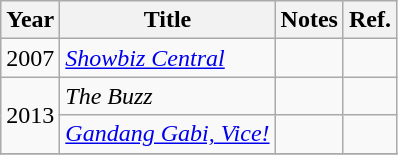<table class="wikitable">
<tr>
<th>Year</th>
<th>Title</th>
<th>Notes</th>
<th>Ref.</th>
</tr>
<tr>
<td>2007</td>
<td><em><a href='#'>Showbiz Central</a></em></td>
<td></td>
<td></td>
</tr>
<tr>
<td rowspan="2">2013</td>
<td><em>The Buzz</em></td>
<td></td>
<td></td>
</tr>
<tr>
<td><em><a href='#'>Gandang Gabi, Vice!</a></em></td>
<td></td>
<td></td>
</tr>
<tr>
</tr>
</table>
